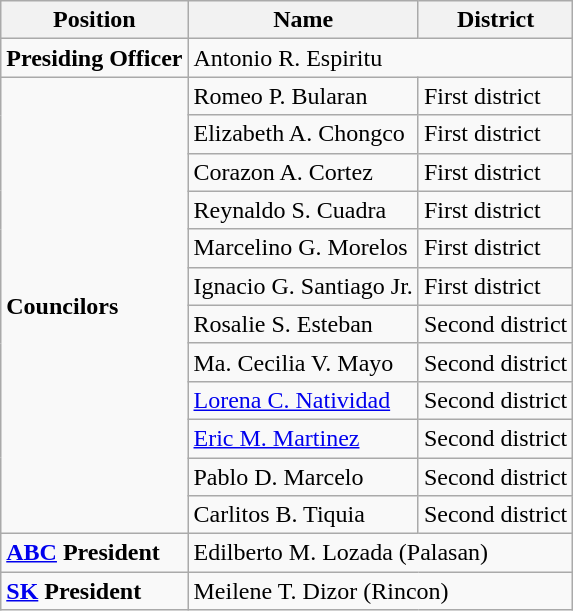<table class=wikitable>
<tr>
<th>Position</th>
<th>Name</th>
<th>District</th>
</tr>
<tr>
<td><strong>Presiding Officer</strong></td>
<td colspan="2">Antonio R. Espiritu</td>
</tr>
<tr>
<td rowspan=12><strong>Councilors</strong></td>
<td>Romeo P. Bularan</td>
<td>First district</td>
</tr>
<tr>
<td>Elizabeth A. Chongco</td>
<td>First district</td>
</tr>
<tr>
<td>Corazon A. Cortez</td>
<td>First district</td>
</tr>
<tr>
<td>Reynaldo S. Cuadra</td>
<td>First district</td>
</tr>
<tr>
<td>Marcelino G. Morelos</td>
<td>First district</td>
</tr>
<tr>
<td>Ignacio G. Santiago Jr.</td>
<td>First district</td>
</tr>
<tr>
<td>Rosalie S. Esteban</td>
<td>Second district</td>
</tr>
<tr>
<td>Ma. Cecilia V. Mayo</td>
<td>Second district</td>
</tr>
<tr>
<td><a href='#'>Lorena C. Natividad</a></td>
<td>Second district</td>
</tr>
<tr>
<td><a href='#'>Eric M. Martinez</a></td>
<td>Second district</td>
</tr>
<tr>
<td>Pablo D. Marcelo</td>
<td>Second district</td>
</tr>
<tr>
<td>Carlitos B. Tiquia</td>
<td>Second district</td>
</tr>
<tr>
<td><strong><a href='#'>ABC</a> President</strong></td>
<td colspan="2">Edilberto M. Lozada (Palasan)</td>
</tr>
<tr>
<td><strong><a href='#'>SK</a> President</strong></td>
<td colspan="2">Meilene T. Dizor (Rincon)</td>
</tr>
</table>
